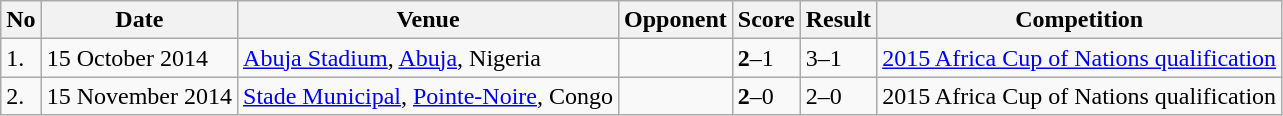<table class="wikitable">
<tr>
<th>No</th>
<th>Date</th>
<th>Venue</th>
<th>Opponent</th>
<th>Score</th>
<th>Result</th>
<th>Competition</th>
</tr>
<tr>
<td>1.</td>
<td>15 October 2014</td>
<td><a href='#'>Abuja Stadium</a>, <a href='#'>Abuja</a>, Nigeria</td>
<td></td>
<td><strong>2</strong>–1</td>
<td>3–1</td>
<td><a href='#'>2015 Africa Cup of Nations qualification</a></td>
</tr>
<tr>
<td>2.</td>
<td>15 November 2014</td>
<td><a href='#'>Stade Municipal</a>, <a href='#'>Pointe-Noire</a>, Congo</td>
<td></td>
<td><strong>2</strong>–0</td>
<td>2–0</td>
<td>2015 Africa Cup of Nations qualification</td>
</tr>
</table>
